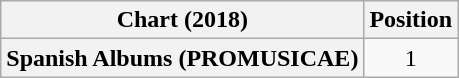<table class="wikitable sortable plainrowheaders" style="text-align:center">
<tr>
<th scope="col">Chart (2018)</th>
<th scope="col">Position</th>
</tr>
<tr>
<th scope="row">Spanish Albums (PROMUSICAE)</th>
<td style="text-align:center;">1</td>
</tr>
</table>
